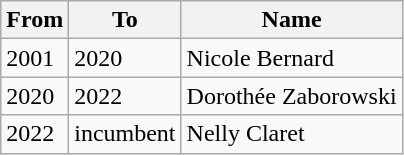<table class="wikitable">
<tr>
<th>From</th>
<th>To</th>
<th>Name</th>
</tr>
<tr>
<td>2001</td>
<td>2020</td>
<td>Nicole Bernard</td>
</tr>
<tr>
<td>2020</td>
<td>2022</td>
<td>Dorothée Zaborowski</td>
</tr>
<tr>
<td>2022</td>
<td>incumbent</td>
<td>Nelly Claret</td>
</tr>
</table>
